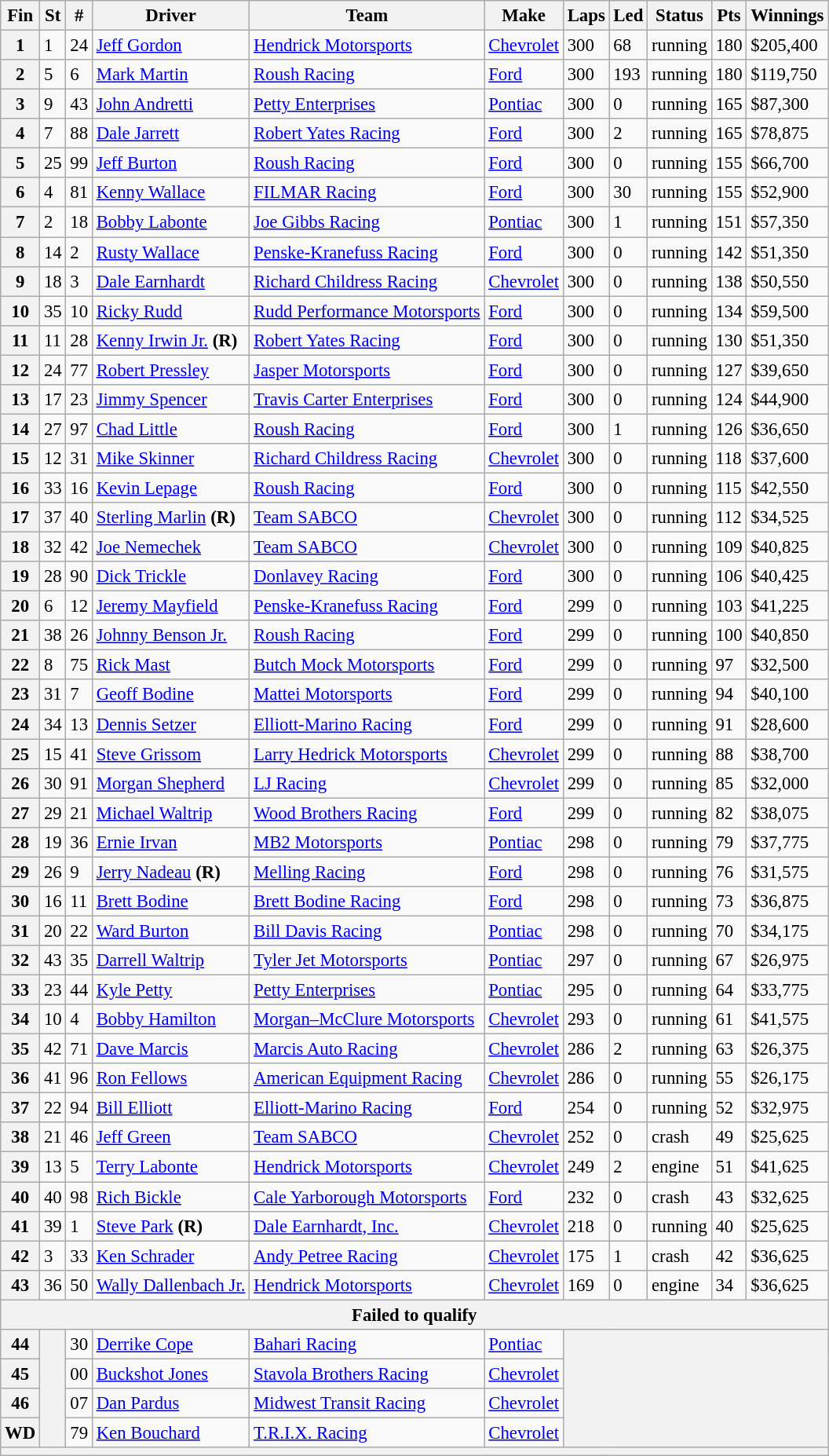<table class="wikitable" style="font-size:95%">
<tr>
<th>Fin</th>
<th>St</th>
<th>#</th>
<th>Driver</th>
<th>Team</th>
<th>Make</th>
<th>Laps</th>
<th>Led</th>
<th>Status</th>
<th>Pts</th>
<th>Winnings</th>
</tr>
<tr>
<th>1</th>
<td>1</td>
<td>24</td>
<td><a href='#'>Jeff Gordon</a></td>
<td><a href='#'>Hendrick Motorsports</a></td>
<td><a href='#'>Chevrolet</a></td>
<td>300</td>
<td>68</td>
<td>running</td>
<td>180</td>
<td>$205,400</td>
</tr>
<tr>
<th>2</th>
<td>5</td>
<td>6</td>
<td><a href='#'>Mark Martin</a></td>
<td><a href='#'>Roush Racing</a></td>
<td><a href='#'>Ford</a></td>
<td>300</td>
<td>193</td>
<td>running</td>
<td>180</td>
<td>$119,750</td>
</tr>
<tr>
<th>3</th>
<td>9</td>
<td>43</td>
<td><a href='#'>John Andretti</a></td>
<td><a href='#'>Petty Enterprises</a></td>
<td><a href='#'>Pontiac</a></td>
<td>300</td>
<td>0</td>
<td>running</td>
<td>165</td>
<td>$87,300</td>
</tr>
<tr>
<th>4</th>
<td>7</td>
<td>88</td>
<td><a href='#'>Dale Jarrett</a></td>
<td><a href='#'>Robert Yates Racing</a></td>
<td><a href='#'>Ford</a></td>
<td>300</td>
<td>2</td>
<td>running</td>
<td>165</td>
<td>$78,875</td>
</tr>
<tr>
<th>5</th>
<td>25</td>
<td>99</td>
<td><a href='#'>Jeff Burton</a></td>
<td><a href='#'>Roush Racing</a></td>
<td><a href='#'>Ford</a></td>
<td>300</td>
<td>0</td>
<td>running</td>
<td>155</td>
<td>$66,700</td>
</tr>
<tr>
<th>6</th>
<td>4</td>
<td>81</td>
<td><a href='#'>Kenny Wallace</a></td>
<td><a href='#'>FILMAR Racing</a></td>
<td><a href='#'>Ford</a></td>
<td>300</td>
<td>30</td>
<td>running</td>
<td>155</td>
<td>$52,900</td>
</tr>
<tr>
<th>7</th>
<td>2</td>
<td>18</td>
<td><a href='#'>Bobby Labonte</a></td>
<td><a href='#'>Joe Gibbs Racing</a></td>
<td><a href='#'>Pontiac</a></td>
<td>300</td>
<td>1</td>
<td>running</td>
<td>151</td>
<td>$57,350</td>
</tr>
<tr>
<th>8</th>
<td>14</td>
<td>2</td>
<td><a href='#'>Rusty Wallace</a></td>
<td><a href='#'>Penske-Kranefuss Racing</a></td>
<td><a href='#'>Ford</a></td>
<td>300</td>
<td>0</td>
<td>running</td>
<td>142</td>
<td>$51,350</td>
</tr>
<tr>
<th>9</th>
<td>18</td>
<td>3</td>
<td><a href='#'>Dale Earnhardt</a></td>
<td><a href='#'>Richard Childress Racing</a></td>
<td><a href='#'>Chevrolet</a></td>
<td>300</td>
<td>0</td>
<td>running</td>
<td>138</td>
<td>$50,550</td>
</tr>
<tr>
<th>10</th>
<td>35</td>
<td>10</td>
<td><a href='#'>Ricky Rudd</a></td>
<td><a href='#'>Rudd Performance Motorsports</a></td>
<td><a href='#'>Ford</a></td>
<td>300</td>
<td>0</td>
<td>running</td>
<td>134</td>
<td>$59,500</td>
</tr>
<tr>
<th>11</th>
<td>11</td>
<td>28</td>
<td><a href='#'>Kenny Irwin Jr.</a> <strong>(R)</strong></td>
<td><a href='#'>Robert Yates Racing</a></td>
<td><a href='#'>Ford</a></td>
<td>300</td>
<td>0</td>
<td>running</td>
<td>130</td>
<td>$51,350</td>
</tr>
<tr>
<th>12</th>
<td>24</td>
<td>77</td>
<td><a href='#'>Robert Pressley</a></td>
<td><a href='#'>Jasper Motorsports</a></td>
<td><a href='#'>Ford</a></td>
<td>300</td>
<td>0</td>
<td>running</td>
<td>127</td>
<td>$39,650</td>
</tr>
<tr>
<th>13</th>
<td>17</td>
<td>23</td>
<td><a href='#'>Jimmy Spencer</a></td>
<td><a href='#'>Travis Carter Enterprises</a></td>
<td><a href='#'>Ford</a></td>
<td>300</td>
<td>0</td>
<td>running</td>
<td>124</td>
<td>$44,900</td>
</tr>
<tr>
<th>14</th>
<td>27</td>
<td>97</td>
<td><a href='#'>Chad Little</a></td>
<td><a href='#'>Roush Racing</a></td>
<td><a href='#'>Ford</a></td>
<td>300</td>
<td>1</td>
<td>running</td>
<td>126</td>
<td>$36,650</td>
</tr>
<tr>
<th>15</th>
<td>12</td>
<td>31</td>
<td><a href='#'>Mike Skinner</a></td>
<td><a href='#'>Richard Childress Racing</a></td>
<td><a href='#'>Chevrolet</a></td>
<td>300</td>
<td>0</td>
<td>running</td>
<td>118</td>
<td>$37,600</td>
</tr>
<tr>
<th>16</th>
<td>33</td>
<td>16</td>
<td><a href='#'>Kevin Lepage</a></td>
<td><a href='#'>Roush Racing</a></td>
<td><a href='#'>Ford</a></td>
<td>300</td>
<td>0</td>
<td>running</td>
<td>115</td>
<td>$42,550</td>
</tr>
<tr>
<th>17</th>
<td>37</td>
<td>40</td>
<td><a href='#'>Sterling Marlin</a> <strong>(R)</strong></td>
<td><a href='#'>Team SABCO</a></td>
<td><a href='#'>Chevrolet</a></td>
<td>300</td>
<td>0</td>
<td>running</td>
<td>112</td>
<td>$34,525</td>
</tr>
<tr>
<th>18</th>
<td>32</td>
<td>42</td>
<td><a href='#'>Joe Nemechek</a></td>
<td><a href='#'>Team SABCO</a></td>
<td><a href='#'>Chevrolet</a></td>
<td>300</td>
<td>0</td>
<td>running</td>
<td>109</td>
<td>$40,825</td>
</tr>
<tr>
<th>19</th>
<td>28</td>
<td>90</td>
<td><a href='#'>Dick Trickle</a></td>
<td><a href='#'>Donlavey Racing</a></td>
<td><a href='#'>Ford</a></td>
<td>300</td>
<td>0</td>
<td>running</td>
<td>106</td>
<td>$40,425</td>
</tr>
<tr>
<th>20</th>
<td>6</td>
<td>12</td>
<td><a href='#'>Jeremy Mayfield</a></td>
<td><a href='#'>Penske-Kranefuss Racing</a></td>
<td><a href='#'>Ford</a></td>
<td>299</td>
<td>0</td>
<td>running</td>
<td>103</td>
<td>$41,225</td>
</tr>
<tr>
<th>21</th>
<td>38</td>
<td>26</td>
<td><a href='#'>Johnny Benson Jr.</a></td>
<td><a href='#'>Roush Racing</a></td>
<td><a href='#'>Ford</a></td>
<td>299</td>
<td>0</td>
<td>running</td>
<td>100</td>
<td>$40,850</td>
</tr>
<tr>
<th>22</th>
<td>8</td>
<td>75</td>
<td><a href='#'>Rick Mast</a></td>
<td><a href='#'>Butch Mock Motorsports</a></td>
<td><a href='#'>Ford</a></td>
<td>299</td>
<td>0</td>
<td>running</td>
<td>97</td>
<td>$32,500</td>
</tr>
<tr>
<th>23</th>
<td>31</td>
<td>7</td>
<td><a href='#'>Geoff Bodine</a></td>
<td><a href='#'>Mattei Motorsports</a></td>
<td><a href='#'>Ford</a></td>
<td>299</td>
<td>0</td>
<td>running</td>
<td>94</td>
<td>$40,100</td>
</tr>
<tr>
<th>24</th>
<td>34</td>
<td>13</td>
<td><a href='#'>Dennis Setzer</a></td>
<td><a href='#'>Elliott-Marino Racing</a></td>
<td><a href='#'>Ford</a></td>
<td>299</td>
<td>0</td>
<td>running</td>
<td>91</td>
<td>$28,600</td>
</tr>
<tr>
<th>25</th>
<td>15</td>
<td>41</td>
<td><a href='#'>Steve Grissom</a></td>
<td><a href='#'>Larry Hedrick Motorsports</a></td>
<td><a href='#'>Chevrolet</a></td>
<td>299</td>
<td>0</td>
<td>running</td>
<td>88</td>
<td>$38,700</td>
</tr>
<tr>
<th>26</th>
<td>30</td>
<td>91</td>
<td><a href='#'>Morgan Shepherd</a></td>
<td><a href='#'>LJ Racing</a></td>
<td><a href='#'>Chevrolet</a></td>
<td>299</td>
<td>0</td>
<td>running</td>
<td>85</td>
<td>$32,000</td>
</tr>
<tr>
<th>27</th>
<td>29</td>
<td>21</td>
<td><a href='#'>Michael Waltrip</a></td>
<td><a href='#'>Wood Brothers Racing</a></td>
<td><a href='#'>Ford</a></td>
<td>299</td>
<td>0</td>
<td>running</td>
<td>82</td>
<td>$38,075</td>
</tr>
<tr>
<th>28</th>
<td>19</td>
<td>36</td>
<td><a href='#'>Ernie Irvan</a></td>
<td><a href='#'>MB2 Motorsports</a></td>
<td><a href='#'>Pontiac</a></td>
<td>298</td>
<td>0</td>
<td>running</td>
<td>79</td>
<td>$37,775</td>
</tr>
<tr>
<th>29</th>
<td>26</td>
<td>9</td>
<td><a href='#'>Jerry Nadeau</a> <strong>(R)</strong></td>
<td><a href='#'>Melling Racing</a></td>
<td><a href='#'>Ford</a></td>
<td>298</td>
<td>0</td>
<td>running</td>
<td>76</td>
<td>$31,575</td>
</tr>
<tr>
<th>30</th>
<td>16</td>
<td>11</td>
<td><a href='#'>Brett Bodine</a></td>
<td><a href='#'>Brett Bodine Racing</a></td>
<td><a href='#'>Ford</a></td>
<td>298</td>
<td>0</td>
<td>running</td>
<td>73</td>
<td>$36,875</td>
</tr>
<tr>
<th>31</th>
<td>20</td>
<td>22</td>
<td><a href='#'>Ward Burton</a></td>
<td><a href='#'>Bill Davis Racing</a></td>
<td><a href='#'>Pontiac</a></td>
<td>298</td>
<td>0</td>
<td>running</td>
<td>70</td>
<td>$34,175</td>
</tr>
<tr>
<th>32</th>
<td>43</td>
<td>35</td>
<td><a href='#'>Darrell Waltrip</a></td>
<td><a href='#'>Tyler Jet Motorsports</a></td>
<td><a href='#'>Pontiac</a></td>
<td>297</td>
<td>0</td>
<td>running</td>
<td>67</td>
<td>$26,975</td>
</tr>
<tr>
<th>33</th>
<td>23</td>
<td>44</td>
<td><a href='#'>Kyle Petty</a></td>
<td><a href='#'>Petty Enterprises</a></td>
<td><a href='#'>Pontiac</a></td>
<td>295</td>
<td>0</td>
<td>running</td>
<td>64</td>
<td>$33,775</td>
</tr>
<tr>
<th>34</th>
<td>10</td>
<td>4</td>
<td><a href='#'>Bobby Hamilton</a></td>
<td><a href='#'>Morgan–McClure Motorsports</a></td>
<td><a href='#'>Chevrolet</a></td>
<td>293</td>
<td>0</td>
<td>running</td>
<td>61</td>
<td>$41,575</td>
</tr>
<tr>
<th>35</th>
<td>42</td>
<td>71</td>
<td><a href='#'>Dave Marcis</a></td>
<td><a href='#'>Marcis Auto Racing</a></td>
<td><a href='#'>Chevrolet</a></td>
<td>286</td>
<td>2</td>
<td>running</td>
<td>63</td>
<td>$26,375</td>
</tr>
<tr>
<th>36</th>
<td>41</td>
<td>96</td>
<td><a href='#'>Ron Fellows</a></td>
<td><a href='#'>American Equipment Racing</a></td>
<td><a href='#'>Chevrolet</a></td>
<td>286</td>
<td>0</td>
<td>running</td>
<td>55</td>
<td>$26,175</td>
</tr>
<tr>
<th>37</th>
<td>22</td>
<td>94</td>
<td><a href='#'>Bill Elliott</a></td>
<td><a href='#'>Elliott-Marino Racing</a></td>
<td><a href='#'>Ford</a></td>
<td>254</td>
<td>0</td>
<td>running</td>
<td>52</td>
<td>$32,975</td>
</tr>
<tr>
<th>38</th>
<td>21</td>
<td>46</td>
<td><a href='#'>Jeff Green</a></td>
<td><a href='#'>Team SABCO</a></td>
<td><a href='#'>Chevrolet</a></td>
<td>252</td>
<td>0</td>
<td>crash</td>
<td>49</td>
<td>$25,625</td>
</tr>
<tr>
<th>39</th>
<td>13</td>
<td>5</td>
<td><a href='#'>Terry Labonte</a></td>
<td><a href='#'>Hendrick Motorsports</a></td>
<td><a href='#'>Chevrolet</a></td>
<td>249</td>
<td>2</td>
<td>engine</td>
<td>51</td>
<td>$41,625</td>
</tr>
<tr>
<th>40</th>
<td>40</td>
<td>98</td>
<td><a href='#'>Rich Bickle</a></td>
<td><a href='#'>Cale Yarborough Motorsports</a></td>
<td><a href='#'>Ford</a></td>
<td>232</td>
<td>0</td>
<td>crash</td>
<td>43</td>
<td>$32,625</td>
</tr>
<tr>
<th>41</th>
<td>39</td>
<td>1</td>
<td><a href='#'>Steve Park</a> <strong>(R)</strong></td>
<td><a href='#'>Dale Earnhardt, Inc.</a></td>
<td><a href='#'>Chevrolet</a></td>
<td>218</td>
<td>0</td>
<td>running</td>
<td>40</td>
<td>$25,625</td>
</tr>
<tr>
<th>42</th>
<td>3</td>
<td>33</td>
<td><a href='#'>Ken Schrader</a></td>
<td><a href='#'>Andy Petree Racing</a></td>
<td><a href='#'>Chevrolet</a></td>
<td>175</td>
<td>1</td>
<td>crash</td>
<td>42</td>
<td>$36,625</td>
</tr>
<tr>
<th>43</th>
<td>36</td>
<td>50</td>
<td><a href='#'>Wally Dallenbach Jr.</a></td>
<td><a href='#'>Hendrick Motorsports</a></td>
<td><a href='#'>Chevrolet</a></td>
<td>169</td>
<td>0</td>
<td>engine</td>
<td>34</td>
<td>$36,625</td>
</tr>
<tr>
<th colspan="11">Failed to qualify</th>
</tr>
<tr>
<th>44</th>
<th rowspan="4"></th>
<td>30</td>
<td><a href='#'>Derrike Cope</a></td>
<td><a href='#'>Bahari Racing</a></td>
<td><a href='#'>Pontiac</a></td>
<th colspan="5" rowspan="4"></th>
</tr>
<tr>
<th>45</th>
<td>00</td>
<td><a href='#'>Buckshot Jones</a></td>
<td><a href='#'>Stavola Brothers Racing</a></td>
<td><a href='#'>Chevrolet</a></td>
</tr>
<tr>
<th>46</th>
<td>07</td>
<td><a href='#'>Dan Pardus</a></td>
<td><a href='#'>Midwest Transit Racing</a></td>
<td><a href='#'>Chevrolet</a></td>
</tr>
<tr>
<th>WD</th>
<td>79</td>
<td><a href='#'>Ken Bouchard</a></td>
<td><a href='#'>T.R.I.X. Racing</a></td>
<td><a href='#'>Chevrolet</a></td>
</tr>
<tr>
<th colspan="11"></th>
</tr>
</table>
